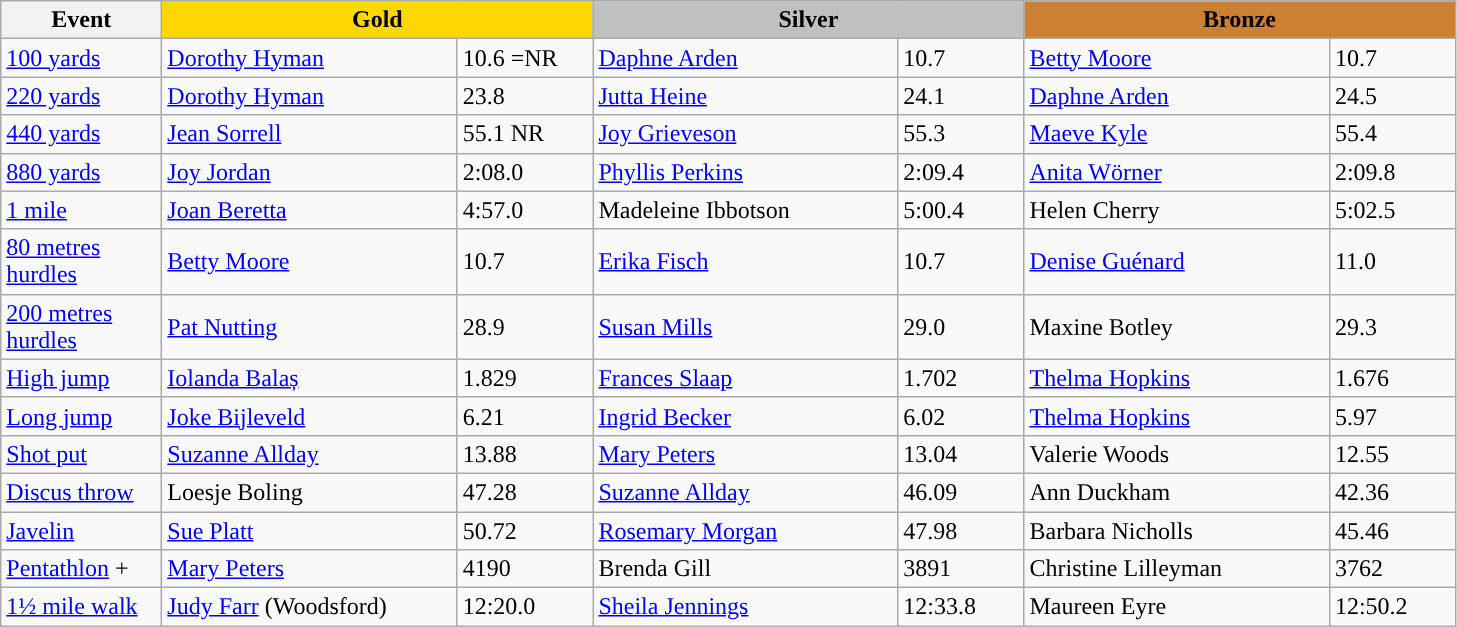<table class="wikitable" style="text-align:left">
<tr>
<th width=100>Event</th>
<th colspan="2" width="280" style="background:gold;">Gold</th>
<th colspan="2" width="280" style="background:silver;">Silver</th>
<th colspan="2" width="280" style="background:#CD7F32;">Bronze</th>
</tr>
<tr>
<td><a href='#'>100 yards</a></td>
<td><a href='#'>Dorothy Hyman</a></td>
<td>10.6 =NR</td>
<td><a href='#'>Daphne Arden</a></td>
<td>10.7</td>
<td> <a href='#'>Betty Moore</a></td>
<td>10.7</td>
</tr>
<tr>
<td><a href='#'>220 yards</a></td>
<td><a href='#'>Dorothy Hyman</a></td>
<td>23.8</td>
<td> <a href='#'>Jutta Heine</a></td>
<td>24.1</td>
<td><a href='#'>Daphne Arden</a></td>
<td>24.5</td>
</tr>
<tr>
<td><a href='#'>440 yards</a></td>
<td><a href='#'>Jean Sorrell</a></td>
<td>55.1 NR</td>
<td><a href='#'>Joy Grieveson</a></td>
<td>55.3</td>
<td> <a href='#'>Maeve Kyle</a></td>
<td>55.4</td>
</tr>
<tr>
<td><a href='#'>880 yards</a></td>
<td><a href='#'>Joy Jordan</a></td>
<td>2:08.0</td>
<td><a href='#'>Phyllis Perkins</a></td>
<td>2:09.4</td>
<td> <a href='#'>Anita Wörner</a></td>
<td>2:09.8</td>
</tr>
<tr>
<td><a href='#'>1 mile</a></td>
<td> <a href='#'>Joan Beretta</a></td>
<td>4:57.0</td>
<td>Madeleine Ibbotson</td>
<td>5:00.4</td>
<td> Helen Cherry</td>
<td>5:02.5</td>
</tr>
<tr>
<td><a href='#'>80 metres hurdles</a></td>
<td> <a href='#'>Betty Moore</a></td>
<td>10.7</td>
<td> <a href='#'>Erika Fisch</a></td>
<td>10.7</td>
<td> <a href='#'>Denise Guénard</a></td>
<td>11.0</td>
</tr>
<tr>
<td><a href='#'>200 metres hurdles</a></td>
<td><a href='#'>Pat Nutting</a></td>
<td>28.9</td>
<td><a href='#'>Susan Mills</a></td>
<td>29.0</td>
<td>Maxine Botley</td>
<td>29.3</td>
</tr>
<tr>
<td><a href='#'>High jump</a></td>
<td> <a href='#'>Iolanda Balaș</a></td>
<td>1.829</td>
<td><a href='#'>Frances Slaap</a></td>
<td>1.702</td>
<td><a href='#'>Thelma Hopkins</a></td>
<td>1.676</td>
</tr>
<tr>
<td><a href='#'>Long jump</a></td>
<td> <a href='#'>Joke Bijleveld</a></td>
<td>6.21</td>
<td> <a href='#'>Ingrid Becker</a></td>
<td>6.02</td>
<td><a href='#'>Thelma Hopkins</a></td>
<td>5.97</td>
</tr>
<tr>
<td><a href='#'>Shot put</a></td>
<td><a href='#'>Suzanne Allday</a></td>
<td>13.88</td>
<td> <a href='#'>Mary Peters</a></td>
<td>13.04</td>
<td>Valerie Woods</td>
<td>12.55</td>
</tr>
<tr>
<td><a href='#'>Discus throw</a></td>
<td> Loesje Boling</td>
<td>47.28</td>
<td><a href='#'>Suzanne Allday</a></td>
<td>46.09</td>
<td>Ann Duckham</td>
<td>42.36</td>
</tr>
<tr>
<td><a href='#'>Javelin</a></td>
<td><a href='#'>Sue Platt</a></td>
<td>50.72</td>
<td><a href='#'>Rosemary Morgan</a></td>
<td>47.98</td>
<td>Barbara Nicholls</td>
<td>45.46</td>
</tr>
<tr>
<td><a href='#'>Pentathlon</a> +</td>
<td> <a href='#'>Mary Peters</a></td>
<td>4190</td>
<td>Brenda Gill</td>
<td>3891</td>
<td>Christine Lilleyman</td>
<td>3762</td>
</tr>
<tr>
<td><a href='#'>1½ mile walk</a></td>
<td><a href='#'>Judy Farr</a> (Woodsford)</td>
<td>12:20.0</td>
<td><a href='#'>Sheila Jennings</a></td>
<td>12:33.8</td>
<td>Maureen Eyre</td>
<td>12:50.2</td>
</tr>
</table>
